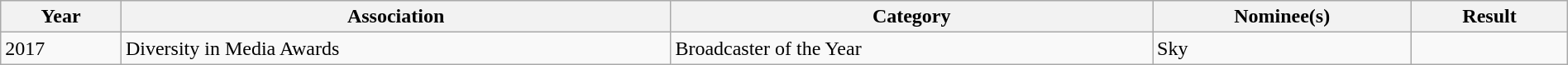<table class="wikitable" width="100%">
<tr>
<th>Year</th>
<th>Association</th>
<th>Category</th>
<th>Nominee(s)</th>
<th>Result</th>
</tr>
<tr>
<td rowspan="1">2017</td>
<td rowspan="1">Diversity in Media Awards</td>
<td>Broadcaster of the Year</td>
<td>Sky</td>
<td></td>
</tr>
</table>
